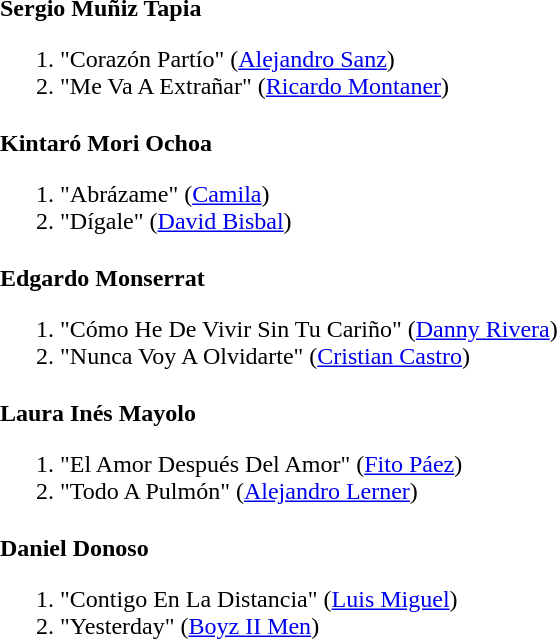<table border="0" cellpadding="0" cellspacing="4" style="margin:0 1em 1em 0; text-align:left;">
<tr>
<td valign="top"></td>
<td valign="top"><strong>Sergio Muñiz Tapia</strong><br><ol><li>"Corazón Partío" (<a href='#'>Alejandro Sanz</a>)</li><li>"Me Va A Extrañar" (<a href='#'>Ricardo Montaner</a>)</li></ol></td>
</tr>
<tr>
<td valign="top"></td>
<td valign="top"><strong>Kintaró Mori Ochoa</strong><br><ol><li>"Abrázame" (<a href='#'>Camila</a>)</li><li>"Dígale" (<a href='#'>David Bisbal</a>)</li></ol></td>
</tr>
<tr>
<td valign="top"></td>
<td valign="top"><strong>Edgardo Monserrat</strong><br><ol><li>"Cómo He De Vivir Sin Tu Cariño" (<a href='#'>Danny Rivera</a>)</li><li>"Nunca Voy A Olvidarte" (<a href='#'>Cristian Castro</a>)</li></ol></td>
</tr>
<tr>
<td valign="top"></td>
<td valign="top"><strong>Laura Inés Mayolo</strong><br><ol><li>"El Amor Después Del Amor" (<a href='#'>Fito Páez</a>)</li><li>"Todo A Pulmón" (<a href='#'>Alejandro Lerner</a>)</li></ol></td>
</tr>
<tr>
<td valign="top"></td>
<td valign="top"><strong>Daniel Donoso</strong><br><ol><li>"Contigo En La Distancia" (<a href='#'>Luis Miguel</a>)</li><li>"Yesterday" (<a href='#'>Boyz II Men</a>)</li></ol></td>
</tr>
</table>
